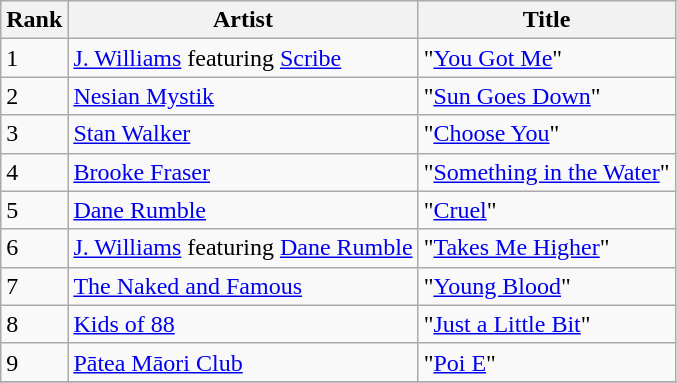<table class="wikitable sortable">
<tr>
<th>Rank</th>
<th>Artist</th>
<th>Title</th>
</tr>
<tr>
<td>1</td>
<td><a href='#'>J. Williams</a> featuring <a href='#'>Scribe</a></td>
<td>"<a href='#'>You Got Me</a>"</td>
</tr>
<tr>
<td>2</td>
<td><a href='#'>Nesian Mystik</a></td>
<td>"<a href='#'>Sun Goes Down</a>"</td>
</tr>
<tr>
<td>3</td>
<td><a href='#'>Stan Walker</a></td>
<td>"<a href='#'>Choose You</a>"</td>
</tr>
<tr>
<td>4</td>
<td><a href='#'>Brooke Fraser</a></td>
<td>"<a href='#'>Something in the Water</a>"</td>
</tr>
<tr>
<td>5</td>
<td><a href='#'>Dane Rumble</a></td>
<td>"<a href='#'>Cruel</a>"</td>
</tr>
<tr>
<td>6</td>
<td><a href='#'>J. Williams</a> featuring <a href='#'>Dane Rumble</a></td>
<td>"<a href='#'>Takes Me Higher</a>"</td>
</tr>
<tr>
<td>7</td>
<td><a href='#'>The Naked and Famous</a></td>
<td>"<a href='#'>Young Blood</a>"</td>
</tr>
<tr>
<td>8</td>
<td><a href='#'>Kids of 88</a></td>
<td>"<a href='#'>Just a Little Bit</a>"</td>
</tr>
<tr>
<td>9</td>
<td><a href='#'>Pātea Māori Club</a></td>
<td>"<a href='#'>Poi E</a>"</td>
</tr>
<tr>
</tr>
</table>
